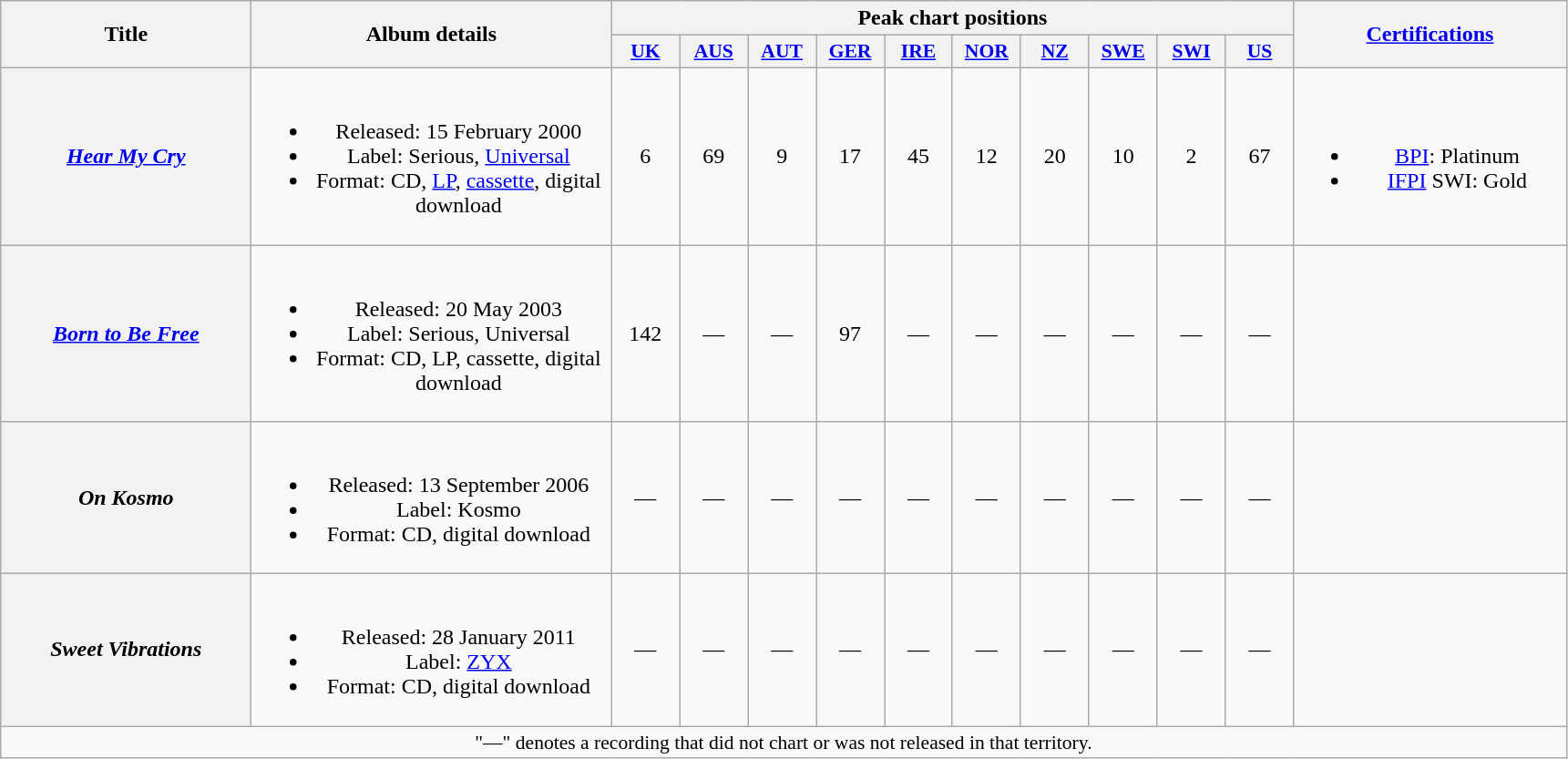<table class="wikitable plainrowheaders" style="text-align:center;">
<tr>
<th scope="col" rowspan="2" style="width:11em;">Title</th>
<th scope="col" rowspan="2" style="width:16em;">Album details</th>
<th scope="col" colspan="10">Peak chart positions</th>
<th scope="col" rowspan="2" style="width:12em;"><a href='#'>Certifications</a></th>
</tr>
<tr>
<th style="width:3em;font-size:90%;"><a href='#'>UK</a><br></th>
<th style="width:3em;font-size:90%;"><a href='#'>AUS</a><br></th>
<th style="width:3em;font-size:90%;"><a href='#'>AUT</a><br></th>
<th style="width:3em;font-size:90%;"><a href='#'>GER</a><br></th>
<th style="width:3em;font-size:90%;"><a href='#'>IRE</a><br></th>
<th style="width:3em;font-size:90%;"><a href='#'>NOR</a><br></th>
<th style="width:3em;font-size:90%;"><a href='#'>NZ</a><br></th>
<th style="width:3em;font-size:90%;"><a href='#'>SWE</a><br></th>
<th style="width:3em;font-size:90%;"><a href='#'>SWI</a><br></th>
<th style="width:3em;font-size:90%;"><a href='#'>US</a><br></th>
</tr>
<tr>
<th scope="row"><em><a href='#'>Hear My Cry</a></em></th>
<td><br><ul><li>Released: 15 February 2000</li><li>Label: Serious, <a href='#'>Universal</a></li><li>Format: CD, <a href='#'>LP</a>, <a href='#'>cassette</a>, digital download</li></ul></td>
<td>6</td>
<td>69</td>
<td>9</td>
<td>17</td>
<td>45</td>
<td>12</td>
<td>20</td>
<td>10</td>
<td>2</td>
<td>67</td>
<td><br><ul><li><a href='#'>BPI</a>: Platinum</li><li><a href='#'>IFPI</a> SWI: Gold</li></ul></td>
</tr>
<tr>
<th scope="row"><em><a href='#'>Born to Be Free</a></em></th>
<td><br><ul><li>Released: 20 May 2003</li><li>Label: Serious, Universal</li><li>Format: CD, LP, cassette, digital download</li></ul></td>
<td>142</td>
<td>—</td>
<td>—</td>
<td>97</td>
<td>—</td>
<td>—</td>
<td>—</td>
<td>—</td>
<td>—</td>
<td>—</td>
<td></td>
</tr>
<tr>
<th scope="row"><em>On Kosmo</em></th>
<td><br><ul><li>Released: 13 September 2006</li><li>Label: Kosmo</li><li>Format: CD, digital download</li></ul></td>
<td>—</td>
<td>—</td>
<td>—</td>
<td>—</td>
<td>—</td>
<td>—</td>
<td>—</td>
<td>—</td>
<td>—</td>
<td>—</td>
<td></td>
</tr>
<tr>
<th scope="row"><em>Sweet Vibrations</em></th>
<td><br><ul><li>Released: 28 January 2011</li><li>Label: <a href='#'>ZYX</a></li><li>Format: CD, digital download</li></ul></td>
<td>—</td>
<td>—</td>
<td>—</td>
<td>—</td>
<td>—</td>
<td>—</td>
<td>—</td>
<td>—</td>
<td>—</td>
<td>—</td>
<td></td>
</tr>
<tr>
<td colspan="14" style="font-size:90%">"—" denotes a recording that did not chart or was not released in that territory.</td>
</tr>
</table>
